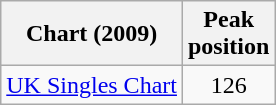<table class="wikitable sortable">
<tr>
<th>Chart (2009)</th>
<th>Peak<br>position</th>
</tr>
<tr>
<td><a href='#'>UK Singles Chart</a></td>
<td style="text-align:center;">126</td>
</tr>
</table>
